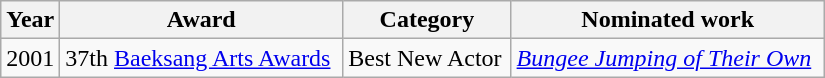<table class="wikitable" style="width:550px">
<tr>
<th width=10>Year</th>
<th>Award</th>
<th>Category</th>
<th>Nominated work</th>
</tr>
<tr>
<td>2001</td>
<td>37th <a href='#'>Baeksang Arts Awards</a></td>
<td>Best New Actor</td>
<td><em><a href='#'>Bungee Jumping of Their Own</a></em></td>
</tr>
</table>
